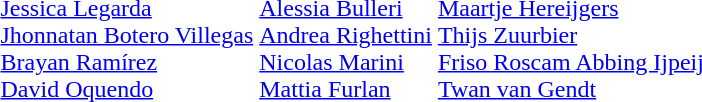<table>
<tr>
<td valign=top><br><a href='#'>Jessica Legarda</a><br><a href='#'>Jhonnatan Botero Villegas</a><br><a href='#'>Brayan Ramírez</a><br><a href='#'>David Oquendo</a></td>
<td valign=top><br><a href='#'>Alessia Bulleri</a><br><a href='#'>Andrea Righettini</a><br><a href='#'>Nicolas Marini</a><br><a href='#'>Mattia Furlan</a></td>
<td valign=top><br><a href='#'>Maartje Hereijgers</a><br><a href='#'>Thijs Zuurbier</a><br><a href='#'>Friso Roscam Abbing Ijpeij</a><br><a href='#'>Twan van Gendt</a></td>
</tr>
</table>
